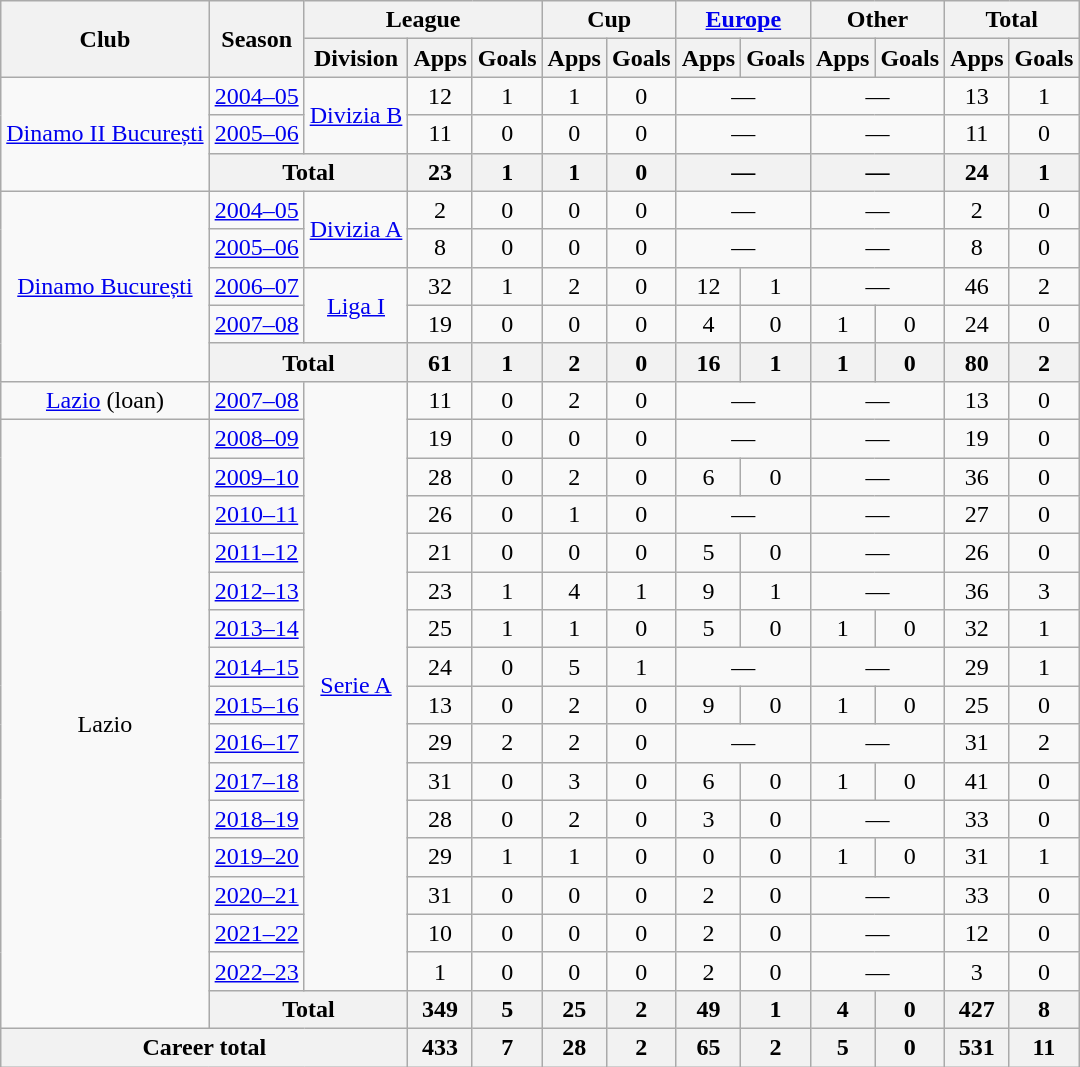<table class="wikitable" style="text-align: center;">
<tr>
<th rowspan="2">Club</th>
<th rowspan="2">Season</th>
<th colspan="3">League</th>
<th colspan="2">Cup</th>
<th colspan="2"><a href='#'>Europe</a></th>
<th colspan="2">Other</th>
<th colspan="2">Total</th>
</tr>
<tr>
<th>Division</th>
<th>Apps</th>
<th>Goals</th>
<th>Apps</th>
<th>Goals</th>
<th>Apps</th>
<th>Goals</th>
<th>Apps</th>
<th>Goals</th>
<th>Apps</th>
<th>Goals</th>
</tr>
<tr>
<td rowspan="3" valign="center"><a href='#'>Dinamo II București</a></td>
<td><a href='#'>2004–05</a></td>
<td rowspan="2" valign="center"><a href='#'>Divizia B</a></td>
<td>12</td>
<td>1</td>
<td>1</td>
<td>0</td>
<td colspan="2">—</td>
<td colspan="2">—</td>
<td>13</td>
<td>1</td>
</tr>
<tr>
<td><a href='#'>2005–06</a></td>
<td>11</td>
<td>0</td>
<td>0</td>
<td>0</td>
<td colspan="2">—</td>
<td colspan="2">—</td>
<td>11</td>
<td>0</td>
</tr>
<tr>
<th colspan="2">Total</th>
<th>23</th>
<th>1</th>
<th>1</th>
<th>0</th>
<th colspan="2">—</th>
<th colspan="2">—</th>
<th>24</th>
<th>1</th>
</tr>
<tr>
<td rowspan="5"><a href='#'>Dinamo București</a></td>
<td><a href='#'>2004–05</a></td>
<td rowspan="2"><a href='#'>Divizia A</a></td>
<td>2</td>
<td>0</td>
<td>0</td>
<td>0</td>
<td colspan="2">—</td>
<td colspan="2">—</td>
<td>2</td>
<td>0</td>
</tr>
<tr>
<td><a href='#'>2005–06</a></td>
<td>8</td>
<td>0</td>
<td>0</td>
<td>0</td>
<td colspan="2">—</td>
<td colspan="2">—</td>
<td>8</td>
<td>0</td>
</tr>
<tr>
<td><a href='#'>2006–07</a></td>
<td rowspan="2"><a href='#'>Liga I</a></td>
<td>32</td>
<td>1</td>
<td>2</td>
<td>0</td>
<td>12</td>
<td>1</td>
<td colspan="2">—</td>
<td>46</td>
<td>2</td>
</tr>
<tr>
<td><a href='#'>2007–08</a></td>
<td>19</td>
<td>0</td>
<td>0</td>
<td>0</td>
<td>4</td>
<td>0</td>
<td>1</td>
<td>0</td>
<td>24</td>
<td>0</td>
</tr>
<tr>
<th colspan="2">Total</th>
<th>61</th>
<th>1</th>
<th>2</th>
<th>0</th>
<th>16</th>
<th>1</th>
<th>1</th>
<th>0</th>
<th>80</th>
<th>2</th>
</tr>
<tr>
<td><a href='#'>Lazio</a> (loan)</td>
<td><a href='#'>2007–08</a></td>
<td rowspan="16"><a href='#'>Serie A</a></td>
<td>11</td>
<td>0</td>
<td>2</td>
<td>0</td>
<td colspan="2">—</td>
<td colspan="2">—</td>
<td>13</td>
<td>0</td>
</tr>
<tr>
<td rowspan="16">Lazio</td>
<td><a href='#'>2008–09</a></td>
<td>19</td>
<td>0</td>
<td>0</td>
<td>0</td>
<td colspan="2">—</td>
<td colspan="2">—</td>
<td>19</td>
<td>0</td>
</tr>
<tr>
<td><a href='#'>2009–10</a></td>
<td>28</td>
<td>0</td>
<td>2</td>
<td>0</td>
<td>6</td>
<td>0</td>
<td colspan="2">—</td>
<td>36</td>
<td>0</td>
</tr>
<tr>
<td><a href='#'>2010–11</a></td>
<td>26</td>
<td>0</td>
<td>1</td>
<td>0</td>
<td colspan="2">—</td>
<td colspan="2">—</td>
<td>27</td>
<td>0</td>
</tr>
<tr>
<td><a href='#'>2011–12</a></td>
<td>21</td>
<td>0</td>
<td>0</td>
<td>0</td>
<td>5</td>
<td>0</td>
<td colspan="2">—</td>
<td>26</td>
<td>0</td>
</tr>
<tr>
<td><a href='#'>2012–13</a></td>
<td>23</td>
<td>1</td>
<td>4</td>
<td>1</td>
<td>9</td>
<td>1</td>
<td colspan="2">—</td>
<td>36</td>
<td>3</td>
</tr>
<tr>
<td><a href='#'>2013–14</a></td>
<td>25</td>
<td>1</td>
<td>1</td>
<td>0</td>
<td>5</td>
<td>0</td>
<td>1</td>
<td>0</td>
<td>32</td>
<td>1</td>
</tr>
<tr>
<td><a href='#'>2014–15</a></td>
<td>24</td>
<td>0</td>
<td>5</td>
<td>1</td>
<td colspan="2">—</td>
<td colspan="2">—</td>
<td>29</td>
<td>1</td>
</tr>
<tr>
<td><a href='#'>2015–16</a></td>
<td>13</td>
<td>0</td>
<td>2</td>
<td>0</td>
<td>9</td>
<td>0</td>
<td>1</td>
<td>0</td>
<td>25</td>
<td>0</td>
</tr>
<tr>
<td><a href='#'>2016–17</a></td>
<td>29</td>
<td>2</td>
<td>2</td>
<td>0</td>
<td colspan="2">—</td>
<td colspan="2">—</td>
<td>31</td>
<td>2</td>
</tr>
<tr>
<td><a href='#'>2017–18</a></td>
<td>31</td>
<td>0</td>
<td>3</td>
<td>0</td>
<td>6</td>
<td>0</td>
<td>1</td>
<td>0</td>
<td>41</td>
<td>0</td>
</tr>
<tr>
<td><a href='#'>2018–19</a></td>
<td>28</td>
<td>0</td>
<td>2</td>
<td>0</td>
<td>3</td>
<td>0</td>
<td colspan="2">—</td>
<td>33</td>
<td>0</td>
</tr>
<tr>
<td><a href='#'>2019–20</a></td>
<td>29</td>
<td>1</td>
<td>1</td>
<td>0</td>
<td>0</td>
<td>0</td>
<td>1</td>
<td>0</td>
<td>31</td>
<td>1</td>
</tr>
<tr>
<td><a href='#'>2020–21</a></td>
<td>31</td>
<td>0</td>
<td>0</td>
<td>0</td>
<td>2</td>
<td>0</td>
<td colspan="2">—</td>
<td>33</td>
<td>0</td>
</tr>
<tr>
<td><a href='#'>2021–22</a></td>
<td>10</td>
<td>0</td>
<td>0</td>
<td>0</td>
<td>2</td>
<td>0</td>
<td colspan="2">—</td>
<td>12</td>
<td>0</td>
</tr>
<tr>
<td><a href='#'>2022–23</a></td>
<td>1</td>
<td>0</td>
<td>0</td>
<td>0</td>
<td>2</td>
<td>0</td>
<td colspan="2">—</td>
<td>3</td>
<td>0</td>
</tr>
<tr>
<th colspan="2">Total</th>
<th>349</th>
<th>5</th>
<th>25</th>
<th>2</th>
<th>49</th>
<th>1</th>
<th>4</th>
<th>0</th>
<th>427</th>
<th>8</th>
</tr>
<tr>
<th colspan="3">Career total</th>
<th>433</th>
<th>7</th>
<th>28</th>
<th>2</th>
<th>65</th>
<th>2</th>
<th>5</th>
<th>0</th>
<th>531</th>
<th>11</th>
</tr>
</table>
